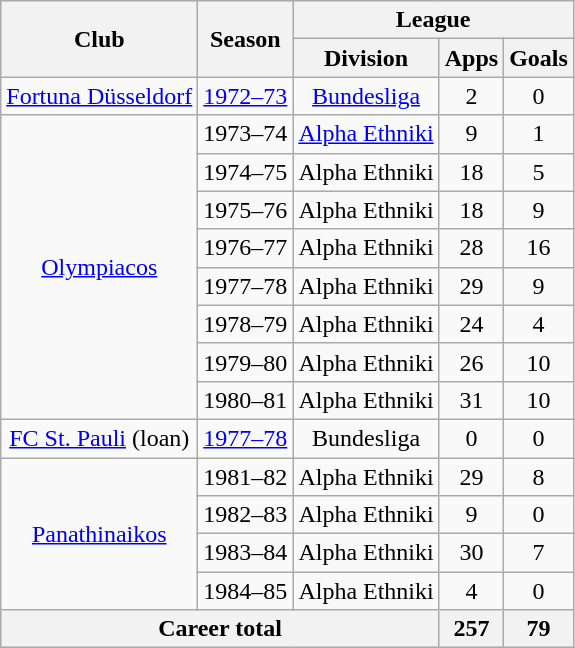<table class="wikitable" style="text-align:center">
<tr>
<th rowspan="2">Club</th>
<th rowspan="2">Season</th>
<th colspan="3">League</th>
</tr>
<tr>
<th>Division</th>
<th>Apps</th>
<th>Goals</th>
</tr>
<tr>
<td><a href='#'>Fortuna Düsseldorf</a></td>
<td><a href='#'>1972–73</a></td>
<td><a href='#'>Bundesliga</a></td>
<td>2</td>
<td>0</td>
</tr>
<tr>
<td rowspan="8"><a href='#'>Olympiacos</a></td>
<td>1973–74</td>
<td><a href='#'>Alpha Ethniki</a></td>
<td>9</td>
<td>1</td>
</tr>
<tr>
<td>1974–75</td>
<td>Alpha Ethniki</td>
<td>18</td>
<td>5</td>
</tr>
<tr>
<td>1975–76</td>
<td>Alpha Ethniki</td>
<td>18</td>
<td>9</td>
</tr>
<tr>
<td>1976–77</td>
<td>Alpha Ethniki</td>
<td>28</td>
<td>16</td>
</tr>
<tr>
<td>1977–78</td>
<td>Alpha Ethniki</td>
<td>29</td>
<td>9</td>
</tr>
<tr>
<td>1978–79</td>
<td>Alpha Ethniki</td>
<td>24</td>
<td>4</td>
</tr>
<tr>
<td>1979–80</td>
<td>Alpha Ethniki</td>
<td>26</td>
<td>10</td>
</tr>
<tr>
<td>1980–81</td>
<td>Alpha Ethniki</td>
<td>31</td>
<td>10</td>
</tr>
<tr>
<td><a href='#'>FC St. Pauli</a> (loan)</td>
<td><a href='#'>1977–78</a></td>
<td>Bundesliga</td>
<td>0</td>
<td>0</td>
</tr>
<tr>
<td rowspan="4"><a href='#'>Panathinaikos</a></td>
<td>1981–82</td>
<td>Alpha Ethniki</td>
<td>29</td>
<td>8</td>
</tr>
<tr>
<td>1982–83</td>
<td>Alpha Ethniki</td>
<td>9</td>
<td>0</td>
</tr>
<tr>
<td>1983–84</td>
<td>Alpha Ethniki</td>
<td>30</td>
<td>7</td>
</tr>
<tr>
<td>1984–85</td>
<td>Alpha Ethniki</td>
<td>4</td>
<td>0</td>
</tr>
<tr>
<th colspan="3">Career total</th>
<th>257</th>
<th>79</th>
</tr>
</table>
